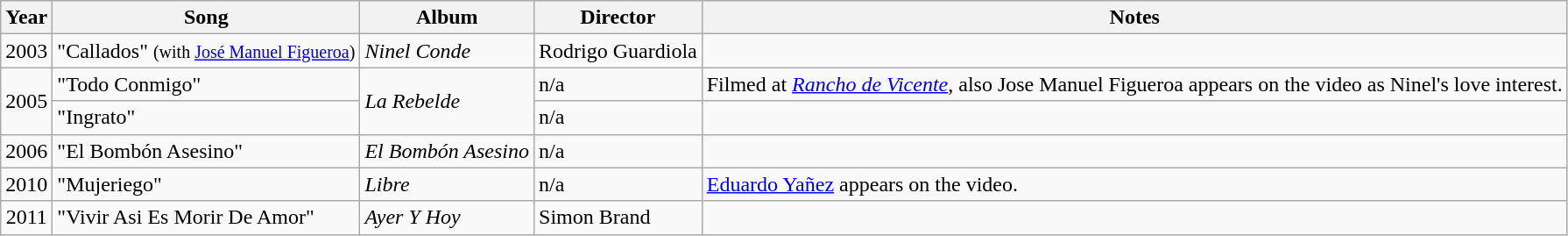<table class="wikitable">
<tr>
<th>Year</th>
<th>Song</th>
<th>Album</th>
<th>Director</th>
<th>Notes</th>
</tr>
<tr>
<td style="text-align:center;">2003</td>
<td>"Callados" <small>(with <a href='#'>José Manuel Figueroa</a>)</small></td>
<td><em>Ninel Conde</em></td>
<td>Rodrigo Guardiola</td>
<td></td>
</tr>
<tr>
<td style="text-align:center;" rowspan="2">2005</td>
<td>"Todo Conmigo"</td>
<td rowspan="2"><em>La Rebelde</em></td>
<td>n/a</td>
<td>Filmed at <em><a href='#'>Rancho de Vicente</a></em>, also Jose Manuel Figueroa appears on the video as Ninel's love interest.</td>
</tr>
<tr>
<td>"Ingrato"</td>
<td>n/a</td>
<td></td>
</tr>
<tr>
<td style="text-align:center;">2006</td>
<td>"El Bombón Asesino"</td>
<td><em>El Bombón Asesino</em></td>
<td>n/a</td>
<td></td>
</tr>
<tr>
<td style="text-align:center;">2010</td>
<td>"Mujeriego"</td>
<td><em>Libre</em></td>
<td>n/a</td>
<td><a href='#'>Eduardo Yañez</a> appears on the video.</td>
</tr>
<tr>
<td style="text-align:center;">2011</td>
<td>"Vivir Asi Es Morir De Amor"</td>
<td><em>Ayer Y Hoy</em></td>
<td>Simon Brand</td>
<td></td>
</tr>
</table>
